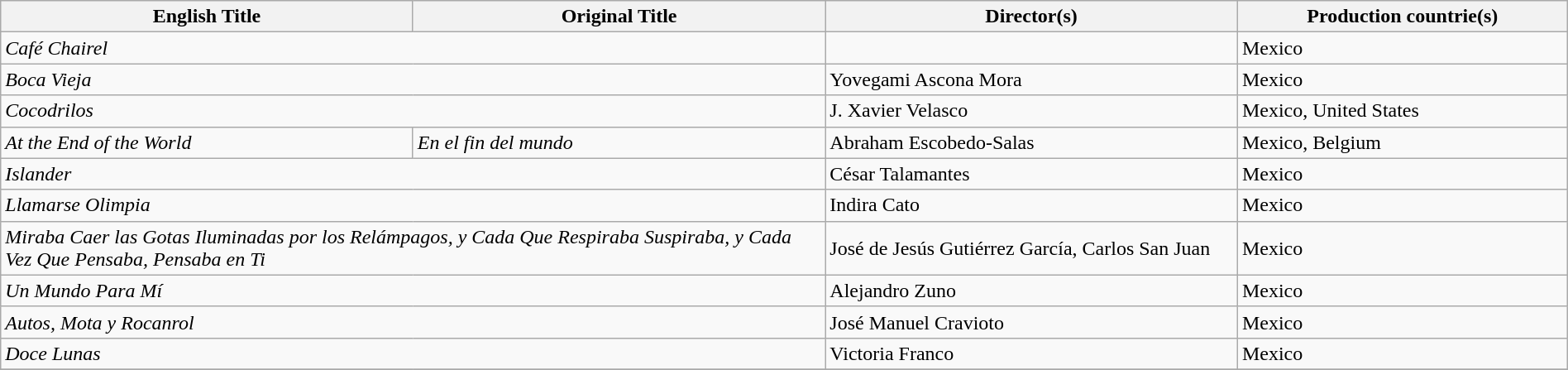<table class="wikitable" style="width:100%; margin-bottom:4px">
<tr>
<th scope="col" width="25%">English Title</th>
<th scope="col" width="25%">Original Title</th>
<th scope="col" width="25%">Director(s)</th>
<th scope="col" width="20%">Production countrie(s)</th>
</tr>
<tr>
<td colspan="2"><em>Café Chairel</em></td>
<td></td>
<td>Mexico</td>
</tr>
<tr>
<td colspan="2"><em>Boca Vieja</em></td>
<td>Yovegami Ascona Mora</td>
<td>Mexico</td>
</tr>
<tr>
<td colspan="2"><em>Cocodrilos</em></td>
<td>J. Xavier Velasco</td>
<td>Mexico, United States</td>
</tr>
<tr>
<td><em>At the End of the World</em> </td>
<td><em>En el fin del mundo</em></td>
<td>Abraham Escobedo-Salas</td>
<td>Mexico, Belgium</td>
</tr>
<tr>
<td colspan="2"><em>Islander</em></td>
<td>César Talamantes</td>
<td>Mexico</td>
</tr>
<tr>
<td colspan="2"><em>Llamarse Olimpia</em></td>
<td>Indira Cato</td>
<td>Mexico</td>
</tr>
<tr>
<td colspan="2"><em>Miraba Caer las Gotas Iluminadas por los Relámpagos, y Cada Que Respiraba Suspiraba, y Cada Vez Que Pensaba, Pensaba en Ti</em></td>
<td>José de Jesús Gutiérrez García, Carlos San Juan</td>
<td>Mexico</td>
</tr>
<tr>
<td colspan="2"><em>Un Mundo Para Mí</em> </td>
<td>Alejandro Zuno</td>
<td>Mexico</td>
</tr>
<tr>
<td colspan="2"><em>Autos, Mota y Rocanrol</em></td>
<td>José Manuel Cravioto</td>
<td>Mexico</td>
</tr>
<tr>
<td colspan="2"><em>Doce Lunas</em></td>
<td>Victoria Franco</td>
<td>Mexico</td>
</tr>
<tr>
</tr>
</table>
